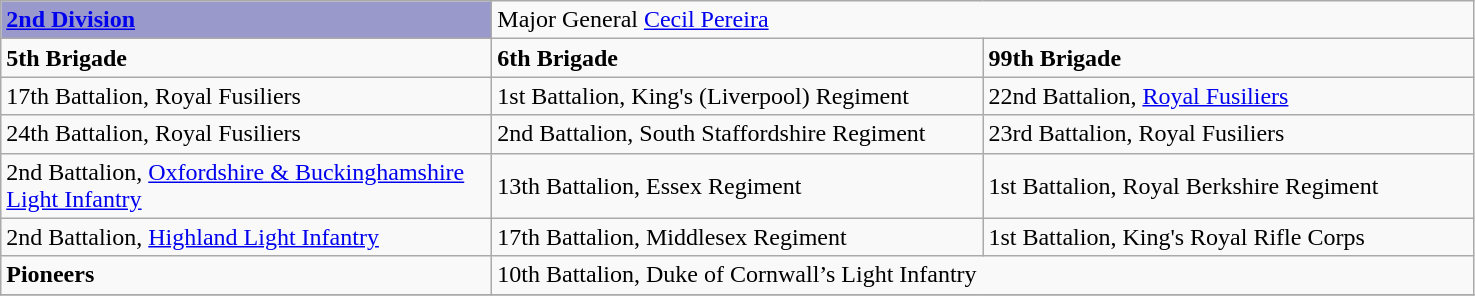<table class="wikitable">
<tr>
<td style="background:#9999CC"><strong><a href='#'>2nd Division</a>  </strong></td>
<td colspan="2">Major General <a href='#'>Cecil Pereira</a></td>
</tr>
<tr>
<td width="320pt"><strong>5th Brigade</strong></td>
<td width="320pt"><strong>6th Brigade</strong></td>
<td width="320pt"><strong>99th Brigade</strong></td>
</tr>
<tr>
<td>17th Battalion, Royal Fusiliers</td>
<td>1st Battalion, King's (Liverpool) Regiment</td>
<td>22nd Battalion, <a href='#'>Royal Fusiliers</a></td>
</tr>
<tr>
<td>24th Battalion, Royal Fusiliers</td>
<td>2nd Battalion, South Staffordshire Regiment</td>
<td>23rd Battalion, Royal Fusiliers</td>
</tr>
<tr>
<td>2nd Battalion, <a href='#'>Oxfordshire & Buckinghamshire Light Infantry</a></td>
<td>13th Battalion, Essex Regiment</td>
<td>1st Battalion, Royal Berkshire Regiment</td>
</tr>
<tr>
<td>2nd Battalion, <a href='#'>Highland Light Infantry</a></td>
<td>17th Battalion, Middlesex Regiment</td>
<td>1st Battalion, King's Royal Rifle Corps</td>
</tr>
<tr>
<td><strong>Pioneers</strong></td>
<td colspan="2">10th Battalion, Duke of Cornwall’s Light Infantry</td>
</tr>
<tr>
</tr>
</table>
